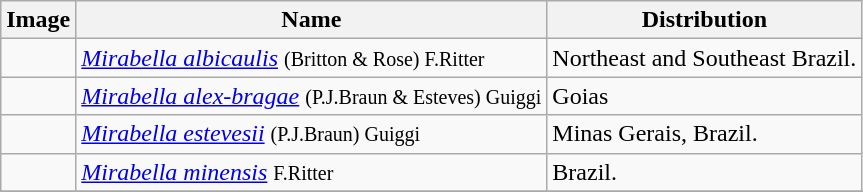<table class="wikitable">
<tr>
<th>Image</th>
<th>Name</th>
<th>Distribution</th>
</tr>
<tr>
<td></td>
<td><em><a href='#'>Mirabella albicaulis</a></em> <small>(Britton & Rose) F.Ritter</small></td>
<td>Northeast and Southeast Brazil.</td>
</tr>
<tr>
<td></td>
<td><em><a href='#'>Mirabella alex-bragae</a></em> <small>(P.J.Braun & Esteves) Guiggi</small></td>
<td>Goias</td>
</tr>
<tr>
<td></td>
<td><em><a href='#'>Mirabella estevesii</a></em> <small>(P.J.Braun) Guiggi</small></td>
<td>Minas Gerais, Brazil.</td>
</tr>
<tr>
<td></td>
<td><em><a href='#'>Mirabella minensis</a></em> <small>F.Ritter</small></td>
<td>Brazil.</td>
</tr>
<tr>
</tr>
</table>
